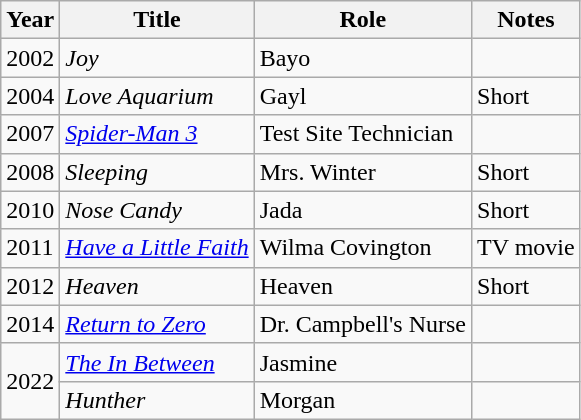<table class="wikitable sortable">
<tr>
<th>Year</th>
<th>Title</th>
<th>Role</th>
<th>Notes</th>
</tr>
<tr>
<td>2002</td>
<td><em>Joy</em></td>
<td>Bayo</td>
<td></td>
</tr>
<tr>
<td>2004</td>
<td><em>Love Aquarium</em></td>
<td>Gayl</td>
<td>Short</td>
</tr>
<tr>
<td>2007</td>
<td><em><a href='#'>Spider-Man 3</a></em></td>
<td>Test Site Technician</td>
<td></td>
</tr>
<tr>
<td>2008</td>
<td><em>Sleeping</em></td>
<td>Mrs. Winter</td>
<td>Short</td>
</tr>
<tr>
<td>2010</td>
<td><em>Nose Candy</em></td>
<td>Jada</td>
<td>Short</td>
</tr>
<tr>
<td>2011</td>
<td><em><a href='#'>Have a Little Faith</a></em></td>
<td>Wilma Covington</td>
<td>TV movie</td>
</tr>
<tr>
<td>2012</td>
<td><em>Heaven</em></td>
<td>Heaven</td>
<td>Short</td>
</tr>
<tr>
<td>2014</td>
<td><em><a href='#'>Return to Zero</a></em></td>
<td>Dr. Campbell's Nurse</td>
<td></td>
</tr>
<tr>
<td rowspan="2">2022</td>
<td><em><a href='#'>The In Between</a></em></td>
<td>Jasmine</td>
<td></td>
</tr>
<tr>
<td><em>Hunther</em></td>
<td>Morgan</td>
<td></td>
</tr>
</table>
